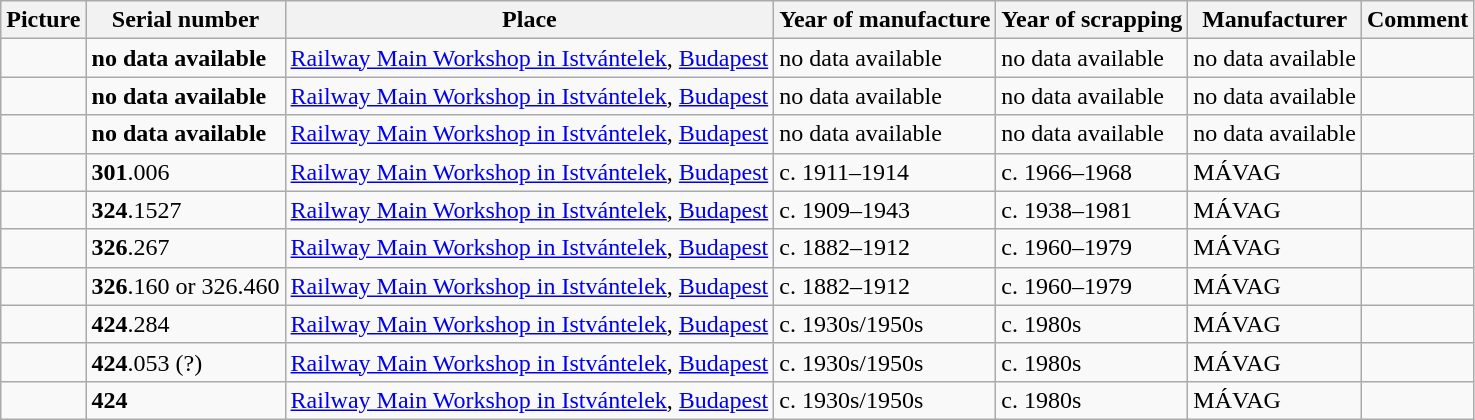<table class=wikitable>
<tr>
<th bgcolor="#CEDFF2">Picture</th>
<th bgcolor="#CEDFF2">Serial number</th>
<th bgcolor="#CEDFF2">Place</th>
<th bgcolor="#CEDFF2">Year of manufacture</th>
<th bgcolor="#CEDFF2">Year of scrapping</th>
<th bgcolor="#CEDFF2">Manufacturer</th>
<th bgcolor="#CEDFF2">Comment</th>
</tr>
<tr>
<td></td>
<td><strong>no data available</strong></td>
<td><a href='#'>Railway Main Workshop in Istvántelek</a>, <a href='#'>Budapest</a></td>
<td>no data available</td>
<td>no data available</td>
<td>no data available</td>
<td><small></small></td>
</tr>
<tr>
<td></td>
<td><strong>no data available</strong></td>
<td><a href='#'>Railway Main Workshop in Istvántelek</a>, <a href='#'>Budapest</a></td>
<td>no data available</td>
<td>no data available</td>
<td>no data available</td>
<td><small></small></td>
</tr>
<tr>
<td></td>
<td><strong>no data available</strong></td>
<td><a href='#'>Railway Main Workshop in Istvántelek</a>, <a href='#'>Budapest</a></td>
<td>no data available</td>
<td>no data available</td>
<td>no data available</td>
<td><small></small></td>
</tr>
<tr>
<td></td>
<td><strong>301</strong>.006</td>
<td><a href='#'>Railway Main Workshop in Istvántelek</a>, <a href='#'>Budapest</a></td>
<td>c. 1911–1914</td>
<td>c. 1966–1968</td>
<td>MÁVAG</td>
<td><small></small></td>
</tr>
<tr>
<td></td>
<td><strong>324</strong>.1527</td>
<td><a href='#'>Railway Main Workshop in Istvántelek</a>, <a href='#'>Budapest</a></td>
<td>c. 1909–1943</td>
<td>c. 1938–1981</td>
<td>MÁVAG</td>
<td><small></small></td>
</tr>
<tr>
<td></td>
<td><strong>326</strong>.267</td>
<td><a href='#'>Railway Main Workshop in Istvántelek</a>, <a href='#'>Budapest</a></td>
<td>c. 1882–1912</td>
<td>c. 1960–1979</td>
<td>MÁVAG</td>
<td><small></small></td>
</tr>
<tr>
<td></td>
<td><strong>326</strong>.160 or 326.460</td>
<td><a href='#'>Railway Main Workshop in Istvántelek</a>, <a href='#'>Budapest</a></td>
<td>c. 1882–1912</td>
<td>c. 1960–1979</td>
<td>MÁVAG</td>
<td><small></small></td>
</tr>
<tr>
<td></td>
<td><strong>424</strong>.284</td>
<td><a href='#'>Railway Main Workshop in Istvántelek</a>, <a href='#'>Budapest</a></td>
<td>c. 1930s/1950s</td>
<td>c. 1980s</td>
<td>MÁVAG</td>
<td><small></small></td>
</tr>
<tr>
<td></td>
<td><strong>424</strong>.053 (?)</td>
<td><a href='#'>Railway Main Workshop in Istvántelek</a>, <a href='#'>Budapest</a></td>
<td>c. 1930s/1950s</td>
<td>c. 1980s</td>
<td>MÁVAG</td>
<td><small></small></td>
</tr>
<tr>
<td></td>
<td><strong>424</strong></td>
<td><a href='#'>Railway Main Workshop in Istvántelek</a>, <a href='#'>Budapest</a></td>
<td>c. 1930s/1950s</td>
<td>c. 1980s</td>
<td>MÁVAG</td>
<td><small></small></td>
</tr>
</table>
